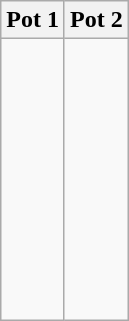<table class="wikitable">
<tr>
<th>Pot 1</th>
<th>Pot 2</th>
</tr>
<tr>
<td><br><br><br><br><br><br><br><br><br><br></td>
<td><br><br><br><br><br><br><br><br><br><br></td>
</tr>
</table>
